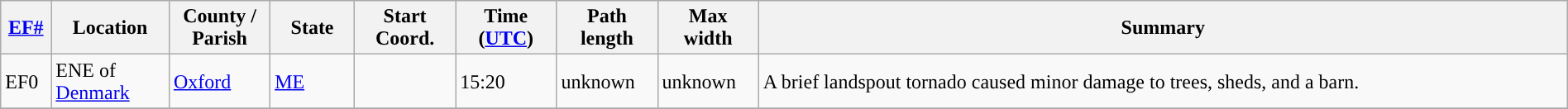<table class="wikitable sortable" style="width:100%;">
<tr>
<th scope="col"  style="width:3%; text-align:center;"><a href='#'>EF#</a></th>
<th scope="col"  style="width:7%; text-align:center;" class="unsortable">Location</th>
<th scope="col"  style="width:6%; text-align:center;" class="unsortable">County / Parish</th>
<th scope="col"  style="width:5%; text-align:center;">State</th>
<th scope="col"  style="width:6%; text-align:center;">Start Coord.</th>
<th scope="col"  style="width:6%; text-align:center;">Time (<a href='#'>UTC</a>)</th>
<th scope="col"  style="width:6%; text-align:center;">Path length</th>
<th scope="col"  style="width:6%; text-align:center;">Max width</th>
<th scope="col" class="unsortable" style="width:48%; text-align:center;">Summary</th>
</tr>
<tr>
<td>EF0</td>
<td>ENE of <a href='#'>Denmark</a></td>
<td><a href='#'>Oxford</a></td>
<td><a href='#'>ME</a></td>
<td></td>
<td>15:20</td>
<td>unknown</td>
<td>unknown</td>
<td>A brief landspout tornado caused minor damage to trees, sheds, and a barn.</td>
</tr>
<tr>
</tr>
</table>
